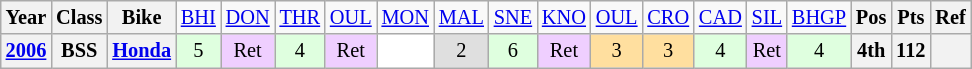<table class="wikitable" style="font-size: 85%; text-align: center">
<tr>
<th valign="middle">Year</th>
<th valign="middle">Class</th>
<th valign="middle">Bike</th>
<td><a href='#'>BHI</a><br></td>
<td><a href='#'>DON</a><br></td>
<td><a href='#'>THR</a><br></td>
<td><a href='#'>OUL</a><br></td>
<td><a href='#'>MON</a><br></td>
<td><a href='#'>MAL</a><br></td>
<td><a href='#'>SNE</a><br></td>
<td><a href='#'>KNO</a><br></td>
<td><a href='#'>OUL</a><br></td>
<td><a href='#'>CRO</a><br></td>
<td><a href='#'>CAD</a><br></td>
<td><a href='#'>SIL</a><br></td>
<td><a href='#'>BHGP</a><br></td>
<th valign="middle">Pos</th>
<th valign="middle">Pts</th>
<th valign="middle">Ref</th>
</tr>
<tr>
<th><a href='#'>2006</a></th>
<th>BSS</th>
<th><a href='#'>Honda</a></th>
<td style="background:#dfffdf;">5</td>
<td style="background:#efcfff;">Ret</td>
<td style="background:#dfffdf;">4</td>
<td style="background:#efcfff;">Ret</td>
<td style="background:#fff;"></td>
<td style="background:#dfdfdf;">2</td>
<td style="background:#dfffdf;">6</td>
<td style="background:#efcfff;">Ret</td>
<td style="background:#ffdf9f;">3</td>
<td style="background:#ffdf9f;">3</td>
<td style="background:#dfffdf;">4</td>
<td style="background:#efcfff;">Ret</td>
<td style="background:#dfffdf;">4</td>
<th>4th</th>
<th>112</th>
<th></th>
</tr>
</table>
